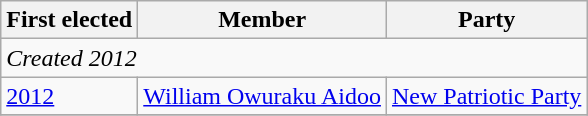<table class="wikitable">
<tr>
<th>First elected</th>
<th>Member</th>
<th>Party</th>
</tr>
<tr>
<td colspan=3><em>Created 2012</em></td>
</tr>
<tr>
<td><a href='#'>2012</a></td>
<td><a href='#'>William Owuraku Aidoo</a></td>
<td><a href='#'>New Patriotic Party</a></td>
</tr>
<tr>
</tr>
</table>
